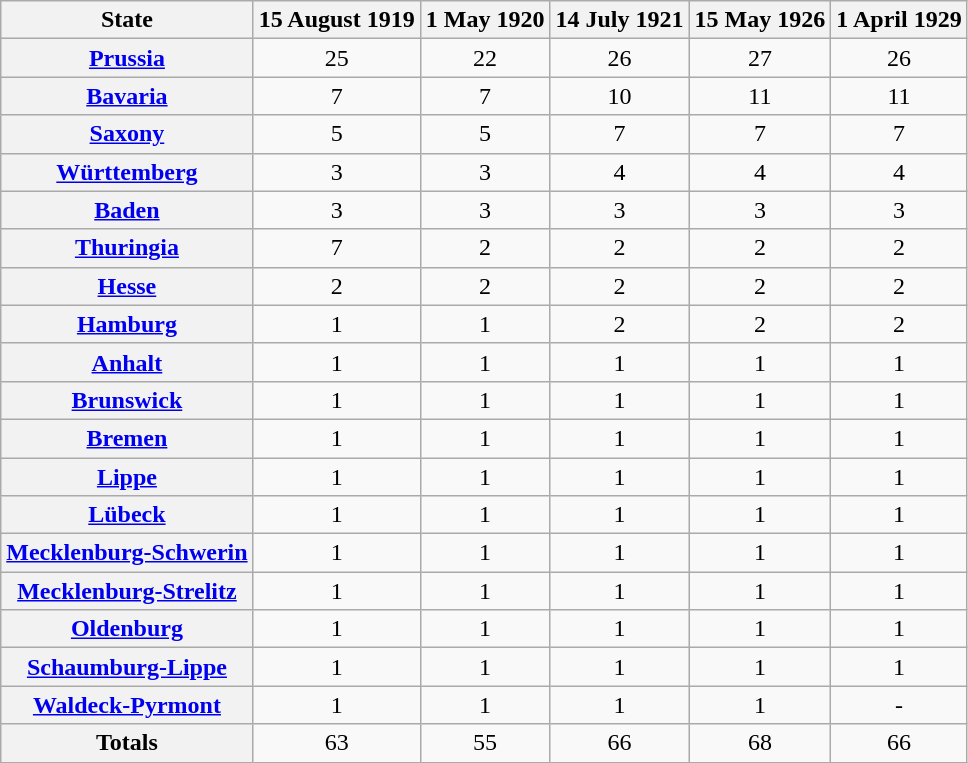<table class="wikitable" style="text-align:center">
<tr>
<th>State</th>
<th>15 August 1919</th>
<th>1 May 1920</th>
<th>14 July 1921</th>
<th>15 May 1926</th>
<th>1 April 1929</th>
</tr>
<tr>
<th><a href='#'>Prussia</a></th>
<td>25</td>
<td>22</td>
<td>26</td>
<td>27</td>
<td>26</td>
</tr>
<tr>
<th><a href='#'>Bavaria</a></th>
<td>7</td>
<td>7</td>
<td>10</td>
<td>11</td>
<td>11</td>
</tr>
<tr>
<th><a href='#'>Saxony</a></th>
<td>5</td>
<td>5</td>
<td>7</td>
<td>7</td>
<td>7</td>
</tr>
<tr>
<th><a href='#'>Württemberg</a></th>
<td>3</td>
<td>3</td>
<td>4</td>
<td>4</td>
<td>4</td>
</tr>
<tr>
<th><a href='#'>Baden</a></th>
<td>3</td>
<td>3</td>
<td>3</td>
<td>3</td>
<td>3</td>
</tr>
<tr>
<th><a href='#'>Thuringia</a></th>
<td>7</td>
<td>2</td>
<td>2</td>
<td>2</td>
<td>2</td>
</tr>
<tr>
<th><a href='#'>Hesse</a></th>
<td>2</td>
<td>2</td>
<td>2</td>
<td>2</td>
<td>2</td>
</tr>
<tr>
<th><a href='#'>Hamburg</a></th>
<td>1</td>
<td>1</td>
<td>2</td>
<td>2</td>
<td>2</td>
</tr>
<tr>
<th><a href='#'>Anhalt</a></th>
<td>1</td>
<td>1</td>
<td>1</td>
<td>1</td>
<td>1</td>
</tr>
<tr>
<th><a href='#'>Brunswick</a></th>
<td>1</td>
<td>1</td>
<td>1</td>
<td>1</td>
<td>1</td>
</tr>
<tr>
<th><a href='#'>Bremen</a></th>
<td>1</td>
<td>1</td>
<td>1</td>
<td>1</td>
<td>1</td>
</tr>
<tr>
<th><a href='#'>Lippe</a></th>
<td>1</td>
<td>1</td>
<td>1</td>
<td>1</td>
<td>1</td>
</tr>
<tr>
<th><a href='#'>Lübeck</a></th>
<td>1</td>
<td>1</td>
<td>1</td>
<td>1</td>
<td>1</td>
</tr>
<tr>
<th><a href='#'>Mecklenburg-Schwerin</a></th>
<td>1</td>
<td>1</td>
<td>1</td>
<td>1</td>
<td>1</td>
</tr>
<tr>
<th><a href='#'>Mecklenburg-Strelitz</a></th>
<td>1</td>
<td>1</td>
<td>1</td>
<td>1</td>
<td>1</td>
</tr>
<tr>
<th><a href='#'>Oldenburg</a></th>
<td>1</td>
<td>1</td>
<td>1</td>
<td>1</td>
<td>1</td>
</tr>
<tr>
<th><a href='#'>Schaumburg-Lippe</a></th>
<td>1</td>
<td>1</td>
<td>1</td>
<td>1</td>
<td>1</td>
</tr>
<tr>
<th><a href='#'>Waldeck-Pyrmont</a></th>
<td>1</td>
<td>1</td>
<td>1</td>
<td>1</td>
<td>-</td>
</tr>
<tr>
<th>Totals</th>
<td>63</td>
<td>55</td>
<td>66</td>
<td>68</td>
<td>66</td>
</tr>
</table>
